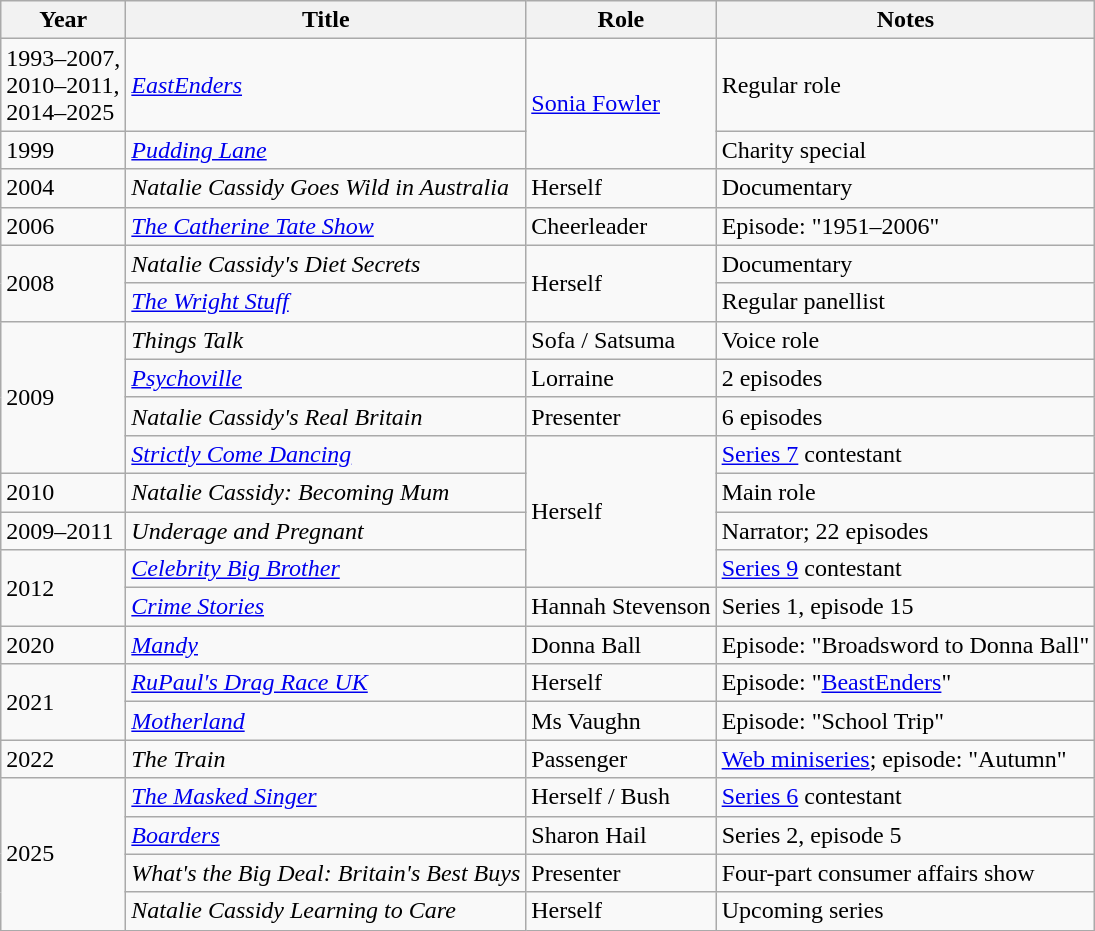<table class="wikitable">
<tr>
<th>Year</th>
<th>Title</th>
<th>Role</th>
<th>Notes</th>
</tr>
<tr>
<td>1993–2007,<br>2010–2011,<br>2014–2025</td>
<td><em><a href='#'>EastEnders</a></em></td>
<td rowspan="2"><a href='#'>Sonia Fowler</a></td>
<td>Regular role</td>
</tr>
<tr>
<td>1999</td>
<td><em><a href='#'>Pudding Lane</a></em></td>
<td>Charity special</td>
</tr>
<tr>
<td>2004</td>
<td><em>Natalie Cassidy Goes Wild in Australia</em></td>
<td>Herself</td>
<td>Documentary</td>
</tr>
<tr>
<td>2006</td>
<td><em><a href='#'>The Catherine Tate Show</a></em></td>
<td>Cheerleader</td>
<td>Episode: "1951–2006"</td>
</tr>
<tr>
<td rowspan="2">2008</td>
<td><em>Natalie Cassidy's Diet Secrets</em></td>
<td rowspan="2">Herself</td>
<td>Documentary</td>
</tr>
<tr>
<td><em><a href='#'>The Wright Stuff</a></em></td>
<td>Regular panellist</td>
</tr>
<tr>
<td rowspan="4">2009</td>
<td><em>Things Talk</em></td>
<td>Sofa / Satsuma</td>
<td>Voice role</td>
</tr>
<tr>
<td><em><a href='#'>Psychoville</a></em></td>
<td>Lorraine</td>
<td>2 episodes</td>
</tr>
<tr>
<td><em>Natalie Cassidy's Real Britain</em></td>
<td>Presenter</td>
<td>6 episodes</td>
</tr>
<tr>
<td><em><a href='#'>Strictly Come Dancing</a></em></td>
<td rowspan="4">Herself</td>
<td><a href='#'>Series 7</a> contestant</td>
</tr>
<tr>
<td>2010</td>
<td><em>Natalie Cassidy: Becoming Mum</em></td>
<td>Main role</td>
</tr>
<tr>
<td>2009–2011</td>
<td><em>Underage and Pregnant</em></td>
<td>Narrator; 22 episodes</td>
</tr>
<tr>
<td rowspan="2">2012</td>
<td><em><a href='#'>Celebrity Big Brother</a></em></td>
<td><a href='#'>Series 9</a> contestant</td>
</tr>
<tr>
<td><em><a href='#'>Crime Stories</a></em></td>
<td>Hannah Stevenson</td>
<td>Series 1, episode 15</td>
</tr>
<tr>
<td>2020</td>
<td><em><a href='#'>Mandy</a></em></td>
<td>Donna Ball</td>
<td>Episode: "Broadsword to Donna Ball"</td>
</tr>
<tr>
<td rowspan="2">2021</td>
<td><em><a href='#'>RuPaul's Drag Race UK</a></em></td>
<td>Herself</td>
<td>Episode: "<a href='#'>BeastEnders</a>"</td>
</tr>
<tr>
<td><em><a href='#'>Motherland</a></em></td>
<td>Ms Vaughn</td>
<td>Episode: "School Trip"</td>
</tr>
<tr>
<td>2022</td>
<td><em>The Train</em></td>
<td>Passenger</td>
<td><a href='#'>Web miniseries</a>; episode: "Autumn"</td>
</tr>
<tr>
<td rowspan="4">2025</td>
<td><em><a href='#'>The Masked Singer</a></em></td>
<td>Herself / Bush</td>
<td><a href='#'>Series 6</a> contestant</td>
</tr>
<tr>
<td><em><a href='#'>Boarders</a></em></td>
<td>Sharon Hail</td>
<td>Series 2, episode 5</td>
</tr>
<tr>
<td><em>What's the Big Deal: Britain's Best Buys</em></td>
<td>Presenter</td>
<td>Four-part consumer affairs show</td>
</tr>
<tr>
<td><em>Natalie Cassidy Learning to Care</em></td>
<td>Herself</td>
<td>Upcoming series</td>
</tr>
</table>
